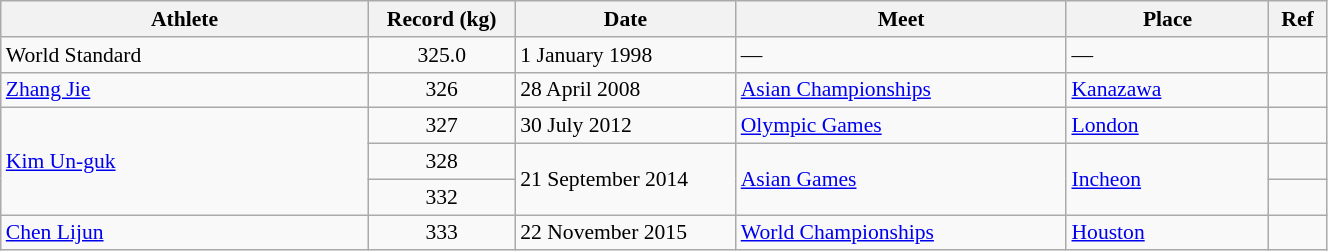<table class="wikitable" style="font-size:90%; width: 70%;">
<tr>
<th width=20%>Athlete</th>
<th width=8%>Record (kg)</th>
<th width=12%>Date</th>
<th width=18%>Meet</th>
<th width=11%>Place</th>
<th width=3%>Ref</th>
</tr>
<tr>
<td>World Standard</td>
<td align="center">325.0</td>
<td>1 January 1998</td>
<td>—</td>
<td>—</td>
<td></td>
</tr>
<tr>
<td> <a href='#'>Zhang Jie</a></td>
<td align="center">326</td>
<td>28 April 2008</td>
<td><a href='#'>Asian Championships</a></td>
<td><a href='#'>Kanazawa</a></td>
<td></td>
</tr>
<tr>
<td rowspan=3> <a href='#'>Kim Un-guk</a></td>
<td align="center">327</td>
<td>30 July 2012</td>
<td><a href='#'>Olympic Games</a></td>
<td><a href='#'>London</a></td>
<td></td>
</tr>
<tr>
<td align="center">328</td>
<td rowspan=2>21 September 2014</td>
<td rowspan=2><a href='#'>Asian Games</a></td>
<td rowspan=2><a href='#'>Incheon</a></td>
<td></td>
</tr>
<tr>
<td align="center">332</td>
<td></td>
</tr>
<tr>
<td> <a href='#'>Chen Lijun</a></td>
<td align="center">333</td>
<td>22 November 2015</td>
<td><a href='#'>World Championships</a></td>
<td><a href='#'>Houston</a></td>
<td></td>
</tr>
</table>
